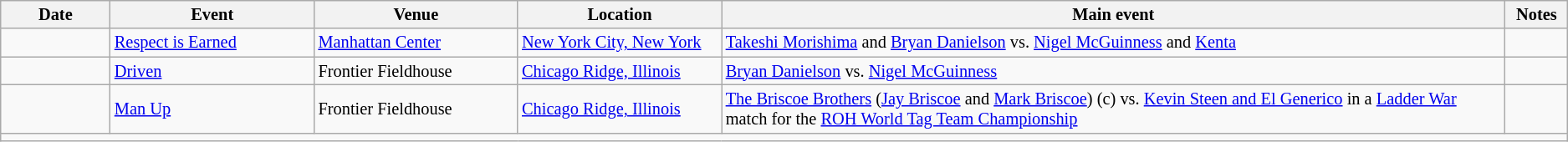<table class="sortable wikitable succession-box" style="font-size:85%;">
<tr>
<th width=7%>Date</th>
<th width="13%">Event</th>
<th width=13%>Venue</th>
<th width=13%>Location</th>
<th width=50%>Main event</th>
<th width=13%>Notes</th>
</tr>
<tr>
<td></td>
<td><a href='#'>Respect is Earned</a></td>
<td><a href='#'>Manhattan Center</a></td>
<td><a href='#'>New York City, New York</a></td>
<td><a href='#'>Takeshi Morishima</a> and <a href='#'>Bryan Danielson</a> vs. <a href='#'>Nigel McGuinness</a> and <a href='#'>Kenta</a></td>
<td></td>
</tr>
<tr>
<td></td>
<td><a href='#'>Driven</a></td>
<td>Frontier Fieldhouse</td>
<td><a href='#'>Chicago Ridge, Illinois</a></td>
<td><a href='#'>Bryan Danielson</a> vs. <a href='#'>Nigel McGuinness</a></td>
<td></td>
</tr>
<tr>
<td></td>
<td><a href='#'>Man Up</a></td>
<td>Frontier Fieldhouse</td>
<td><a href='#'>Chicago Ridge, Illinois</a></td>
<td><a href='#'>The Briscoe Brothers</a> (<a href='#'>Jay Briscoe</a> and <a href='#'>Mark Briscoe</a>) (c) vs. <a href='#'>Kevin Steen and El Generico</a> in a <a href='#'>Ladder War</a> match for the <a href='#'>ROH World Tag Team Championship</a></td>
<td></td>
</tr>
<tr>
<td colspan="7"></td>
</tr>
</table>
